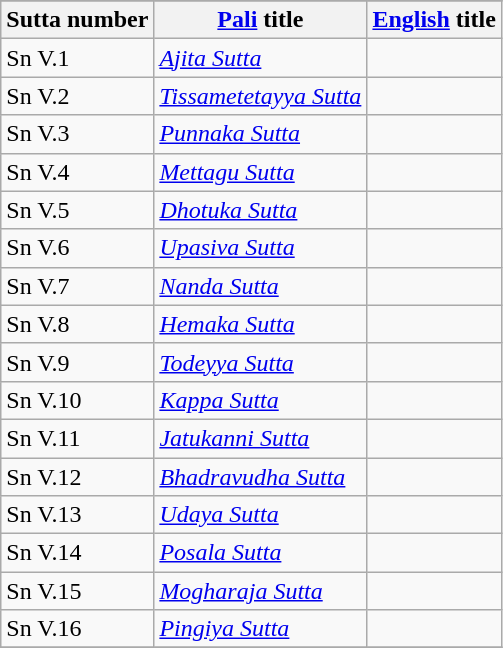<table class="wikitable">
<tr>
</tr>
<tr>
<th>Sutta number</th>
<th><a href='#'>Pali</a> title</th>
<th><a href='#'>English</a> title</th>
</tr>
<tr>
<td>Sn V.1</td>
<td><em><a href='#'>Ajita Sutta</a></em></td>
<td></td>
</tr>
<tr>
<td>Sn V.2</td>
<td><em><a href='#'>Tissametetayya Sutta</a></em></td>
<td></td>
</tr>
<tr>
<td>Sn V.3</td>
<td><em><a href='#'>Punnaka Sutta</a></em></td>
<td></td>
</tr>
<tr>
<td>Sn V.4</td>
<td><em><a href='#'>Mettagu Sutta</a></em></td>
<td></td>
</tr>
<tr>
<td>Sn V.5</td>
<td><em><a href='#'>Dhotuka Sutta</a></em></td>
<td></td>
</tr>
<tr>
<td>Sn V.6</td>
<td><em><a href='#'>Upasiva Sutta</a></em></td>
<td></td>
</tr>
<tr>
<td>Sn V.7</td>
<td><em><a href='#'>Nanda Sutta</a></em></td>
<td></td>
</tr>
<tr>
<td>Sn V.8</td>
<td><em><a href='#'>Hemaka Sutta</a></em></td>
<td></td>
</tr>
<tr>
<td>Sn V.9</td>
<td><em><a href='#'>Todeyya Sutta</a></em></td>
<td></td>
</tr>
<tr>
<td>Sn V.10</td>
<td><em><a href='#'>Kappa Sutta</a></em></td>
<td></td>
</tr>
<tr>
<td>Sn V.11</td>
<td><em><a href='#'>Jatukanni Sutta</a></em></td>
<td></td>
</tr>
<tr>
<td>Sn V.12</td>
<td><em><a href='#'>Bhadravudha Sutta</a></em></td>
<td></td>
</tr>
<tr>
<td>Sn V.13</td>
<td><em><a href='#'>Udaya Sutta</a></em></td>
<td></td>
</tr>
<tr>
<td>Sn V.14</td>
<td><em><a href='#'>Posala Sutta</a></em></td>
<td></td>
</tr>
<tr>
<td>Sn V.15</td>
<td><em><a href='#'>Mogharaja Sutta</a></em></td>
<td></td>
</tr>
<tr>
<td>Sn V.16</td>
<td><em><a href='#'>Pingiya Sutta</a></em></td>
<td></td>
</tr>
<tr>
</tr>
</table>
